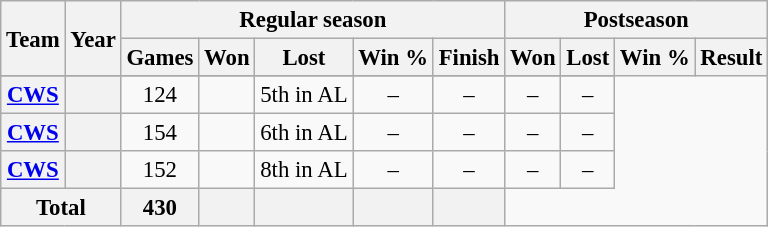<table class="wikitable" style="font-size: 95%; text-align:center;">
<tr>
<th rowspan="2">Team</th>
<th rowspan="2">Year</th>
<th colspan="5">Regular season</th>
<th colspan="4">Postseason</th>
</tr>
<tr>
<th>Games</th>
<th>Won</th>
<th>Lost</th>
<th>Win %</th>
<th>Finish</th>
<th>Won</th>
<th>Lost</th>
<th>Win %</th>
<th>Result</th>
</tr>
<tr>
</tr>
<tr>
<th><a href='#'>CWS</a></th>
<th></th>
<td>124</td>
<td></td>
<td>5th in AL</td>
<td>–</td>
<td>–</td>
<td>–</td>
<td>–</td>
</tr>
<tr>
<th><a href='#'>CWS</a></th>
<th></th>
<td>154</td>
<td></td>
<td>6th in AL</td>
<td>–</td>
<td>–</td>
<td>–</td>
<td>–</td>
</tr>
<tr>
<th><a href='#'>CWS</a></th>
<th></th>
<td>152</td>
<td></td>
<td>8th in AL</td>
<td>–</td>
<td>–</td>
<td>–</td>
<td>–</td>
</tr>
<tr>
<th colspan="2">Total</th>
<th>430</th>
<th></th>
<th></th>
<th></th>
<th></th>
</tr>
</table>
